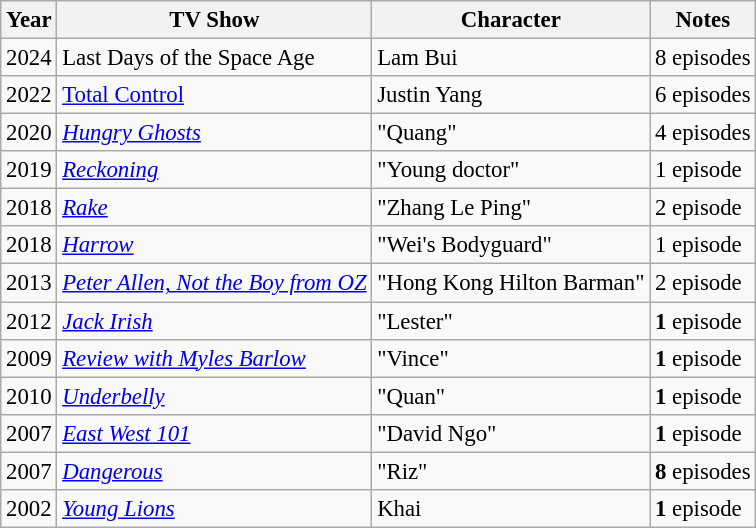<table class="wikitable" style="font-size: 95%;">
<tr>
<th>Year</th>
<th>TV Show</th>
<th>Character</th>
<th>Notes</th>
</tr>
<tr>
<td>2024</td>
<td>Last Days of the Space Age</td>
<td>Lam Bui</td>
<td>8 episodes</td>
</tr>
<tr>
<td>2022</td>
<td><a href='#'>Total Control</a></td>
<td>Justin Yang</td>
<td>6 episodes</td>
</tr>
<tr>
<td rowspan="1" align="center">2020</td>
<td><em><a href='#'>Hungry Ghosts</a></em></td>
<td>"Quang"</td>
<td>4 episodes</td>
</tr>
<tr>
<td rowspan="1" align="center">2019</td>
<td><em><a href='#'>Reckoning</a></em></td>
<td>"Young doctor"</td>
<td>1 episode</td>
</tr>
<tr>
<td rowspan="1" align="center">2018</td>
<td><em><a href='#'>Rake</a></em></td>
<td>"Zhang Le Ping"</td>
<td>2 episode</td>
</tr>
<tr>
<td rowspan="1" align="center">2018</td>
<td><em><a href='#'>Harrow</a></em></td>
<td>"Wei's Bodyguard"</td>
<td>1 episode</td>
</tr>
<tr>
<td rowspan="1" align="center">2013</td>
<td><em><a href='#'>Peter Allen, Not the Boy from OZ</a></em></td>
<td>"Hong Kong Hilton Barman"</td>
<td>2 episode</td>
</tr>
<tr>
<td rowspan="1" align="center">2012</td>
<td><em><a href='#'>Jack Irish</a></em></td>
<td>"Lester"</td>
<td><strong>1</strong> episode</td>
</tr>
<tr>
<td rowspan="1" align="center">2009</td>
<td><em><a href='#'>Review with Myles Barlow</a></em></td>
<td>"Vince"</td>
<td><strong>1</strong> episode</td>
</tr>
<tr>
<td rowspan="1" align="center">2010</td>
<td><em><a href='#'>Underbelly</a></em></td>
<td>"Quan"</td>
<td><strong>1</strong> episode</td>
</tr>
<tr>
<td rowspan="1" align="center">2007</td>
<td><em><a href='#'>East West 101</a></em></td>
<td>"David Ngo"</td>
<td><strong>1</strong> episode</td>
</tr>
<tr>
<td rowspan="1" align="center">2007</td>
<td><em><a href='#'>Dangerous</a></em></td>
<td>"Riz"</td>
<td><strong>8</strong> episodes</td>
</tr>
<tr>
<td rowspan="1" align="center">2002</td>
<td><em><a href='#'>Young Lions</a></em></td>
<td>Khai</td>
<td><strong>1</strong> episode</td>
</tr>
</table>
